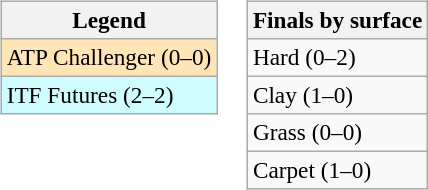<table>
<tr valign=top>
<td><br><table class=wikitable style=font-size:97%>
<tr>
<th>Legend</th>
</tr>
<tr bgcolor=moccasin>
<td>ATP Challenger (0–0)</td>
</tr>
<tr bgcolor=cffcff>
<td>ITF Futures (2–2)</td>
</tr>
</table>
</td>
<td><br><table class=wikitable style=font-size:97%>
<tr>
<th>Finals by surface</th>
</tr>
<tr>
<td>Hard (0–2)</td>
</tr>
<tr>
<td>Clay (1–0)</td>
</tr>
<tr>
<td>Grass (0–0)</td>
</tr>
<tr>
<td>Carpet (1–0)</td>
</tr>
</table>
</td>
</tr>
</table>
